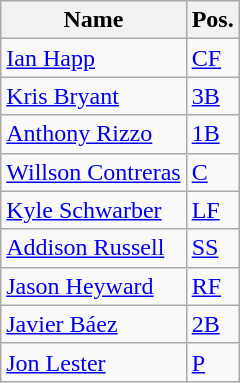<table class="wikitable">
<tr>
<th>Name</th>
<th>Pos.</th>
</tr>
<tr>
<td><a href='#'>Ian Happ</a></td>
<td><a href='#'>CF</a></td>
</tr>
<tr>
<td><a href='#'>Kris Bryant</a></td>
<td><a href='#'>3B</a></td>
</tr>
<tr>
<td><a href='#'>Anthony Rizzo</a></td>
<td><a href='#'>1B</a></td>
</tr>
<tr>
<td><a href='#'>Willson Contreras</a></td>
<td><a href='#'>C</a></td>
</tr>
<tr>
<td><a href='#'>Kyle Schwarber</a></td>
<td><a href='#'>LF</a></td>
</tr>
<tr>
<td><a href='#'>Addison Russell</a></td>
<td><a href='#'>SS</a></td>
</tr>
<tr>
<td><a href='#'>Jason Heyward</a></td>
<td><a href='#'>RF</a></td>
</tr>
<tr>
<td><a href='#'>Javier Báez</a></td>
<td><a href='#'>2B</a></td>
</tr>
<tr>
<td><a href='#'>Jon Lester</a></td>
<td><a href='#'>P</a></td>
</tr>
</table>
